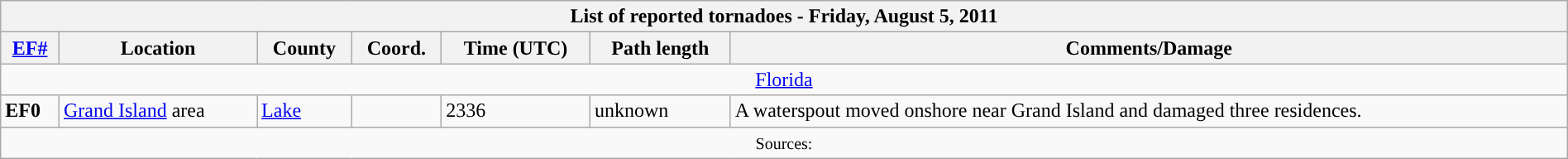<table class="wikitable collapsible" width="100%">
<tr>
<th colspan="7">List of reported tornadoes - Friday, August 5, 2011</th>
</tr>
<tr>
<th><a href='#'>EF#</a></th>
<th>Location</th>
<th>County</th>
<th>Coord.</th>
<th>Time (UTC)</th>
<th>Path length</th>
<th>Comments/Damage</th>
</tr>
<tr>
<td colspan="7" align=center><a href='#'>Florida</a></td>
</tr>
<tr>
<td><strong>EF0</strong></td>
<td><a href='#'>Grand Island</a> area</td>
<td><a href='#'>Lake</a></td>
<td></td>
<td>2336</td>
<td>unknown</td>
<td>A waterspout moved onshore near Grand Island and damaged three residences.</td>
</tr>
<tr>
<td colspan="7" align=center><small>Sources:  </small></td>
</tr>
</table>
